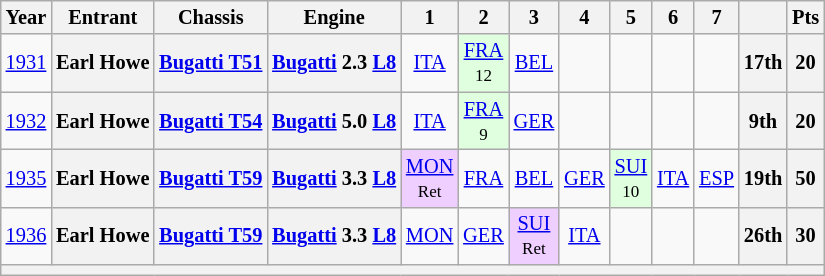<table class="wikitable" style="text-align:center; font-size:85%">
<tr>
<th>Year</th>
<th>Entrant</th>
<th>Chassis</th>
<th>Engine</th>
<th>1</th>
<th>2</th>
<th>3</th>
<th>4</th>
<th>5</th>
<th>6</th>
<th>7</th>
<th></th>
<th>Pts</th>
</tr>
<tr>
<td><a href='#'>1931</a></td>
<th nowrap>Earl Howe</th>
<th nowrap><a href='#'>Bugatti T51</a></th>
<th nowrap><a href='#'>Bugatti</a> 2.3 <a href='#'>L8</a></th>
<td><a href='#'>ITA</a></td>
<td style="background:#dfffdf;"><a href='#'>FRA</a><br><small>12</small></td>
<td><a href='#'>BEL</a></td>
<td></td>
<td></td>
<td></td>
<td></td>
<th>17th</th>
<th>20</th>
</tr>
<tr>
<td><a href='#'>1932</a></td>
<th nowrap>Earl Howe</th>
<th nowrap><a href='#'>Bugatti T54</a></th>
<th nowrap><a href='#'>Bugatti</a> 5.0 <a href='#'>L8</a></th>
<td><a href='#'>ITA</a></td>
<td style="background:#dfffdf;"><a href='#'>FRA</a><br><small>9</small></td>
<td><a href='#'>GER</a></td>
<td></td>
<td></td>
<td></td>
<td></td>
<th>9th</th>
<th>20</th>
</tr>
<tr>
<td><a href='#'>1935</a></td>
<th nowrap>Earl Howe</th>
<th nowrap><a href='#'>Bugatti T59</a></th>
<th nowrap><a href='#'>Bugatti</a> 3.3 <a href='#'>L8</a></th>
<td style="background:#efcfff;"><a href='#'>MON</a><br><small>Ret</small></td>
<td><a href='#'>FRA</a></td>
<td><a href='#'>BEL</a></td>
<td><a href='#'>GER</a></td>
<td style="background:#dfffdf;"><a href='#'>SUI</a><br><small>10</small></td>
<td><a href='#'>ITA</a></td>
<td><a href='#'>ESP</a></td>
<th>19th</th>
<th>50</th>
</tr>
<tr>
<td><a href='#'>1936</a></td>
<th nowrap>Earl Howe</th>
<th nowrap><a href='#'>Bugatti T59</a></th>
<th nowrap><a href='#'>Bugatti</a> 3.3 <a href='#'>L8</a></th>
<td><a href='#'>MON</a></td>
<td><a href='#'>GER</a></td>
<td style="background:#efcfff;"><a href='#'>SUI</a><br><small>Ret</small></td>
<td><a href='#'>ITA</a></td>
<td></td>
<td></td>
<td></td>
<th>26th</th>
<th>30</th>
</tr>
<tr>
<th colspan=13></th>
</tr>
</table>
